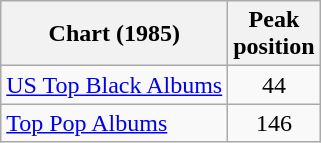<table class="wikitable sortable">
<tr>
<th scope="col">Chart (1985)</th>
<th scope="col">Peak<br>position</th>
</tr>
<tr>
<td><a href='#'>US Top Black Albums</a></td>
<td style="text-align:center;">44</td>
</tr>
<tr>
<td><a href='#'>Top Pop Albums</a></td>
<td style="text-align:center;">146</td>
</tr>
</table>
